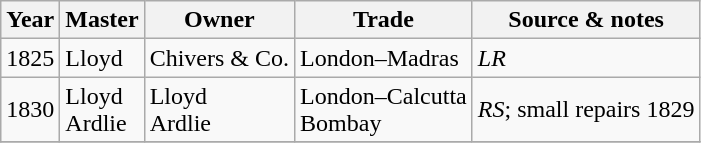<table class="sortable wikitable">
<tr>
<th>Year</th>
<th>Master</th>
<th>Owner</th>
<th>Trade</th>
<th>Source & notes</th>
</tr>
<tr>
<td>1825</td>
<td>Lloyd</td>
<td>Chivers & Co.</td>
<td>London–Madras</td>
<td><em>LR</em></td>
</tr>
<tr>
<td>1830</td>
<td>Lloyd<br>Ardlie</td>
<td>Lloyd<br>Ardlie</td>
<td>London–Calcutta<br>Bombay</td>
<td><em>RS</em>; small repairs 1829</td>
</tr>
<tr>
</tr>
</table>
